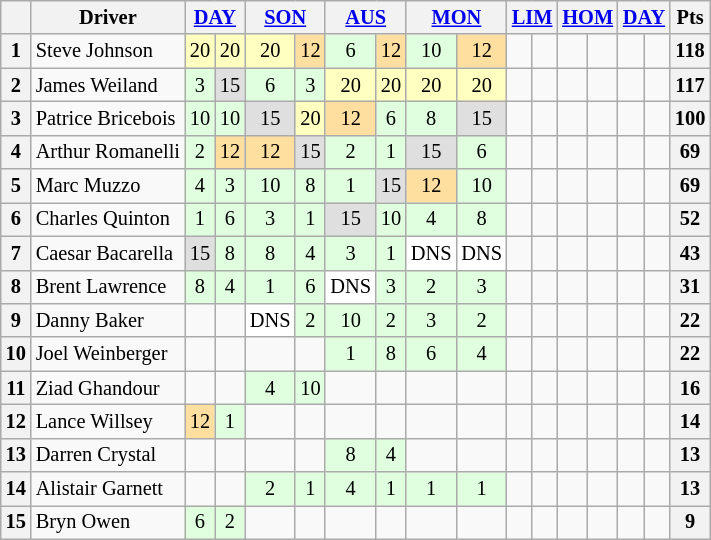<table class="wikitable" style="font-size:85%; text-align:center">
<tr style="background:#f9f9f9; vertical-align:top;">
<th valign=middle></th>
<th valign=middle>Driver</th>
<th colspan=2><a href='#'>DAY</a></th>
<th colspan=2><a href='#'>SON</a></th>
<th colspan=2><a href='#'>AUS</a></th>
<th colspan=2><a href='#'>MON</a></th>
<th colspan=2><a href='#'>LIM</a></th>
<th colspan=2><a href='#'>HOM</a></th>
<th colspan=2><a href='#'>DAY</a></th>
<th valign=middle>Pts</th>
</tr>
<tr>
<th>1</th>
<td align=left> Steve Johnson</td>
<td style="background:#ffffbf;">20</td>
<td style="background:#ffffbf;">20</td>
<td style="background:#ffffbf;">20</td>
<td style="background:#ffdf9f;">12</td>
<td style="background:#dfffdf;">6</td>
<td style="background:#ffdf9f;">12</td>
<td style="background:#dfffdf;">10</td>
<td style="background:#ffdf9f;">12</td>
<td></td>
<td></td>
<td></td>
<td></td>
<td></td>
<td></td>
<th>118</th>
</tr>
<tr>
<th>2</th>
<td align=left> James Weiland</td>
<td style="background:#dfffdf;">3</td>
<td style="background:#dfdfdf;">15</td>
<td style="background:#dfffdf;">6</td>
<td style="background:#dfffdf;">3</td>
<td style="background:#ffffbf;">20</td>
<td style="background:#ffffbf;">20</td>
<td style="background:#ffffbf;">20</td>
<td style="background:#ffffbf;">20</td>
<td></td>
<td></td>
<td></td>
<td></td>
<td></td>
<td></td>
<th>117</th>
</tr>
<tr>
<th>3</th>
<td align=left> Patrice Bricebois</td>
<td style="background:#dfffdf;">10</td>
<td style="background:#dfffdf;">10</td>
<td style="background:#dfdfdf;">15</td>
<td style="background:#ffffbf;">20</td>
<td style="background:#ffdf9f;">12</td>
<td style="background:#dfffdf;">6</td>
<td style="background:#dfffdf;">8</td>
<td style="background:#dfdfdf;">15</td>
<td></td>
<td></td>
<td></td>
<td></td>
<td></td>
<td></td>
<th>100</th>
</tr>
<tr>
<th>4</th>
<td align=left> Arthur Romanelli</td>
<td style="background:#dfffdf;">2</td>
<td style="background:#ffdf9f;">12</td>
<td style="background:#ffdf9f;">12</td>
<td style="background:#dfdfdf;">15</td>
<td style="background:#dfffdf;">2</td>
<td style="background:#dfffdf;">1</td>
<td style="background:#dfdfdf;">15</td>
<td style="background:#dfffdf;">6</td>
<td></td>
<td></td>
<td></td>
<td></td>
<td></td>
<td></td>
<th>69</th>
</tr>
<tr>
<th>5</th>
<td align=left> Marc Muzzo</td>
<td style="background:#dfffdf;">4</td>
<td style="background:#dfffdf;">3</td>
<td style="background:#dfffdf;">10</td>
<td style="background:#dfffdf;">8</td>
<td style="background:#dfffdf;">1</td>
<td style="background:#dfdfdf;">15</td>
<td style="background:#ffdf9f;">12</td>
<td style="background:#dfffdf;">10</td>
<td></td>
<td></td>
<td></td>
<td></td>
<td></td>
<td></td>
<th>69</th>
</tr>
<tr>
<th>6</th>
<td align=left> Charles Quinton</td>
<td style="background:#dfffdf;">1</td>
<td style="background:#dfffdf;">6</td>
<td style="background:#dfffdf;">3</td>
<td style="background:#dfffdf;">1</td>
<td style="background:#dfdfdf;">15</td>
<td style="background:#dfffdf;">10</td>
<td style="background:#dfffdf;">4</td>
<td style="background:#dfffdf;">8</td>
<td></td>
<td></td>
<td></td>
<td></td>
<td></td>
<td></td>
<th>52</th>
</tr>
<tr>
<th>7</th>
<td align=left> Caesar Bacarella</td>
<td style="background:#dfdfdf;">15</td>
<td style="background:#dfffdf;">8</td>
<td style="background:#dfffdf;">8</td>
<td style="background:#dfffdf;">4</td>
<td style="background:#dfffdf;">3</td>
<td style="background:#dfffdf;">1</td>
<td style="background:#ffffff;">DNS</td>
<td style="background:#ffffff;">DNS</td>
<td></td>
<td></td>
<td></td>
<td></td>
<td></td>
<td></td>
<th>43</th>
</tr>
<tr>
<th>8</th>
<td align=left> Brent Lawrence</td>
<td style="background:#dfffdf;">8</td>
<td style="background:#dfffdf;">4</td>
<td style="background:#dfffdf;">1</td>
<td style="background:#dfffdf;">6</td>
<td style="background:#ffffff;">DNS</td>
<td style="background:#dfffdf;">3</td>
<td style="background:#dfffdf;">2</td>
<td style="background:#dfffdf;">3</td>
<td></td>
<td></td>
<td></td>
<td></td>
<td></td>
<td></td>
<th>31</th>
</tr>
<tr>
<th>9</th>
<td align=left> Danny Baker</td>
<td></td>
<td></td>
<td style="background:#ffffff;">DNS</td>
<td style="background:#dfffdf;">2</td>
<td style="background:#dfffdf;">10</td>
<td style="background:#dfffdf;">2</td>
<td style="background:#dfffdf;">3</td>
<td style="background:#dfffdf;">2</td>
<td></td>
<td></td>
<td></td>
<td></td>
<td></td>
<td></td>
<th>22</th>
</tr>
<tr>
<th>10</th>
<td align=left> Joel Weinberger</td>
<td></td>
<td></td>
<td></td>
<td></td>
<td style="background:#dfffdf;">1</td>
<td style="background:#dfffdf;">8</td>
<td style="background:#dfffdf;">6</td>
<td style="background:#dfffdf;">4</td>
<td></td>
<td></td>
<td></td>
<td></td>
<td></td>
<td></td>
<th>22</th>
</tr>
<tr>
<th>11</th>
<td align=left> Ziad Ghandour</td>
<td></td>
<td></td>
<td style="background:#dfffdf;">4</td>
<td style="background:#dfffdf;">10</td>
<td></td>
<td></td>
<td></td>
<td></td>
<td></td>
<td></td>
<td></td>
<td></td>
<td></td>
<td></td>
<th>16</th>
</tr>
<tr>
<th>12</th>
<td align=left> Lance Willsey</td>
<td style="background:#ffdf9f;">12</td>
<td style="background:#dfffdf;">1</td>
<td></td>
<td></td>
<td></td>
<td></td>
<td></td>
<td></td>
<td></td>
<td></td>
<td></td>
<td></td>
<td></td>
<td></td>
<th>14</th>
</tr>
<tr>
<th>13</th>
<td align=left> Darren Crystal</td>
<td></td>
<td></td>
<td></td>
<td></td>
<td style="background:#dfffdf;">8</td>
<td style="background:#dfffdf;">4</td>
<td></td>
<td></td>
<td></td>
<td></td>
<td></td>
<td></td>
<td></td>
<td></td>
<th>13</th>
</tr>
<tr>
<th>14</th>
<td align=left> Alistair Garnett</td>
<td></td>
<td></td>
<td style="background:#dfffdf;">2</td>
<td style="background:#dfffdf;">1</td>
<td style="background:#dfffdf;">4</td>
<td style="background:#dfffdf;">1</td>
<td style="background:#dfffdf;">1</td>
<td style="background:#dfffdf;">1</td>
<td></td>
<td></td>
<td></td>
<td></td>
<td></td>
<td></td>
<th>13</th>
</tr>
<tr>
<th>15</th>
<td align=left> Bryn Owen</td>
<td style="background:#dfffdf;">6</td>
<td style="background:#dfffdf;">2</td>
<td></td>
<td></td>
<td></td>
<td></td>
<td></td>
<td></td>
<td></td>
<td></td>
<td></td>
<td></td>
<td></td>
<td></td>
<th>9</th>
</tr>
</table>
